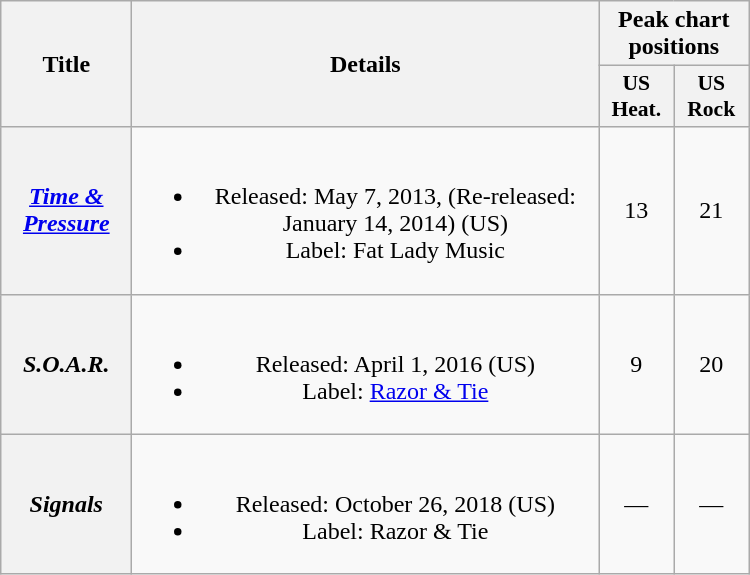<table class="wikitable plainrowheaders" style="text-align:center;">
<tr>
<th scope="col" rowspan="2" style="width:5em;">Title</th>
<th scope="col" rowspan="2" style="width:19em;">Details</th>
<th scope="col" colspan="4">Peak chart positions</th>
</tr>
<tr>
<th scope="col" style="width:3em;font-size:90%;">US Heat.<br></th>
<th scope="col" style="width:3em;font-size:90%;">US Rock<br></th>
</tr>
<tr>
<th scope="row"><em><a href='#'>Time & Pressure</a></em></th>
<td><br><ul><li>Released: May 7, 2013, (Re-released: January 14, 2014) <span>(US)</span></li><li>Label: Fat Lady Music</li></ul></td>
<td>13</td>
<td>21</td>
</tr>
<tr>
<th scope="row"><em>S.O.A.R.</em></th>
<td><br><ul><li>Released: April 1, 2016 <span>(US)</span></li><li>Label: <a href='#'>Razor & Tie</a></li></ul></td>
<td>9</td>
<td>20</td>
</tr>
<tr>
<th scope="row"><em>Signals</em></th>
<td><br><ul><li>Released: October 26, 2018 <span>(US)</span></li><li>Label: Razor & Tie</li></ul></td>
<td>—</td>
<td>—</td>
</tr>
</table>
